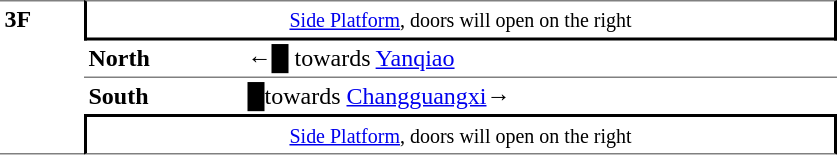<table table border=0 cellspacing=0 cellpadding=3>
<tr>
<td style="border-top:solid 1px gray;border-bottom:solid 1px gray;" width=50 rowspan=4 valign=top><strong>3F</strong></td>
<td style="border-right:solid 2px black;border-left:solid 2px black;border-bottom:solid 2px black;border-top:solid 1px gray;text-align:center;" colspan=2><small><a href='#'>Side Platform</a>, doors will open on the right</small></td>
</tr>
<tr>
<td style="border-bottom:solid 1px gray;" width=100><strong>North</strong></td>
<td style="border-bottom:solid 1px gray;" width=390>←<span>█</span>  towards <a href='#'>Yanqiao</a></td>
</tr>
<tr>
<td><strong>South</strong></td>
<td><span>█</span>towards <a href='#'>Changguangxi</a>→</td>
</tr>
<tr>
<td style="border-top:solid 2px black;border-right:solid 2px black;border-left:solid 2px black;border-bottom:solid 1px gray;text-align:center;" colspan=2><small><a href='#'>Side Platform</a>, doors will open on the right</small></td>
</tr>
</table>
